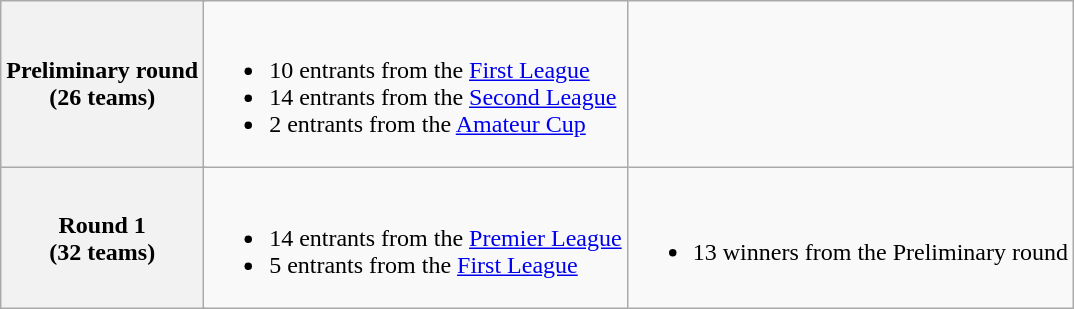<table class="wikitable">
<tr>
<th colspan=2>Preliminary round<br> (26 teams)</th>
<td><br><ul><li>10 entrants from the <a href='#'>First League</a></li><li>14 entrants from the <a href='#'>Second League</a></li><li>2 entrants from the <a href='#'>Amateur Cup</a></li></ul></td>
<td></td>
</tr>
<tr>
<th colspan=2>Round 1<br> (32 teams)</th>
<td><br><ul><li>14 entrants from the <a href='#'>Premier League</a></li><li>5 entrants from the <a href='#'>First League</a></li></ul></td>
<td><br><ul><li>13 winners from the Preliminary round</li></ul></td>
</tr>
</table>
